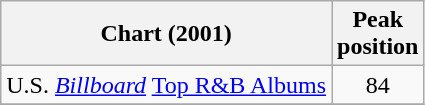<table class="wikitable">
<tr>
<th align="center">Chart (2001)</th>
<th align="center">Peak<br>position</th>
</tr>
<tr>
<td align="left">U.S. <em><a href='#'>Billboard</a></em> <a href='#'>Top R&B Albums</a></td>
<td align="center">84</td>
</tr>
<tr>
</tr>
</table>
